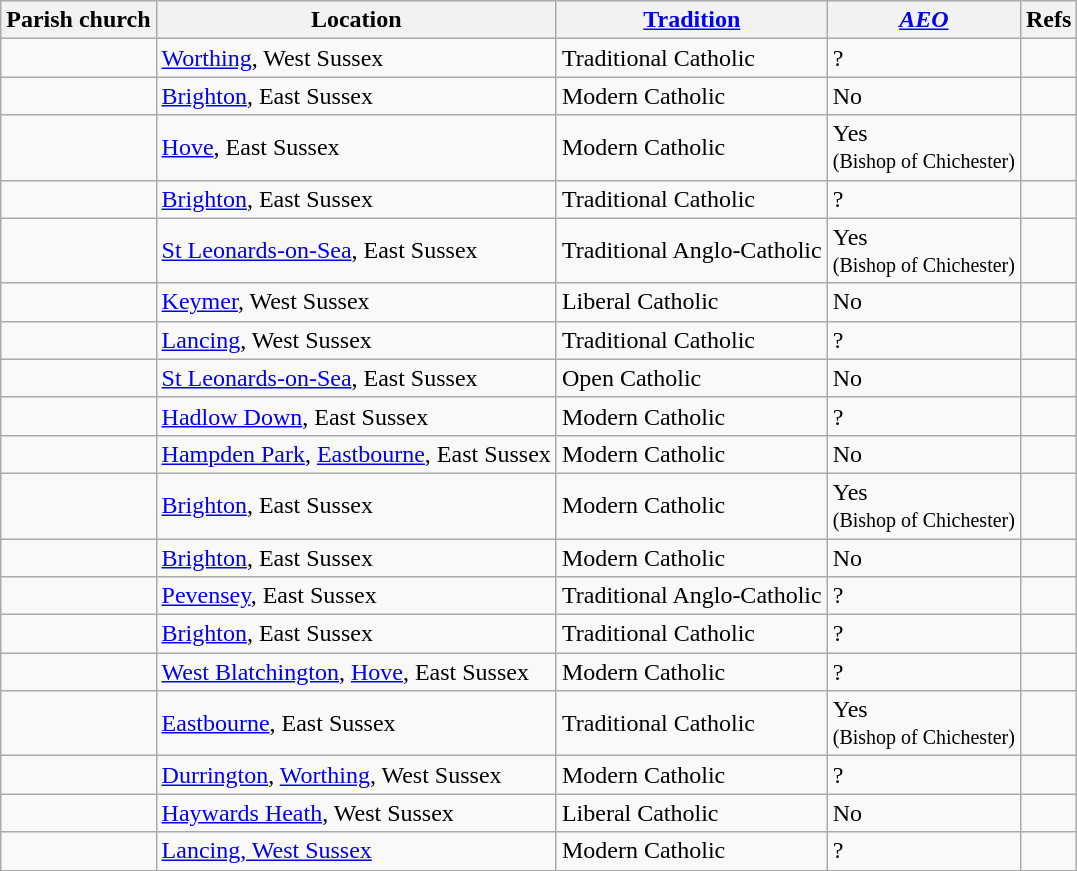<table class="wikitable sortable">
<tr>
<th>Parish church</th>
<th>Location</th>
<th><a href='#'>Tradition</a></th>
<th><em><a href='#'>AEO</a></em></th>
<th>Refs</th>
</tr>
<tr>
<td></td>
<td><a href='#'>Worthing</a>, West Sussex</td>
<td>Traditional Catholic</td>
<td>?</td>
<td></td>
</tr>
<tr>
<td></td>
<td><a href='#'>Brighton</a>, East Sussex</td>
<td>Modern Catholic</td>
<td>No</td>
<td></td>
</tr>
<tr>
<td></td>
<td><a href='#'>Hove</a>, East Sussex</td>
<td>Modern Catholic</td>
<td>Yes <br> <small>(Bishop of Chichester)</small></td>
<td></td>
</tr>
<tr>
<td></td>
<td><a href='#'>Brighton</a>, East Sussex</td>
<td>Traditional Catholic</td>
<td>?</td>
<td></td>
</tr>
<tr>
<td></td>
<td><a href='#'>St Leonards-on-Sea</a>, East Sussex</td>
<td>Traditional Anglo-Catholic</td>
<td>Yes <br> <small>(Bishop of Chichester)</small></td>
<td></td>
</tr>
<tr>
<td></td>
<td><a href='#'>Keymer</a>, West Sussex</td>
<td>Liberal Catholic</td>
<td>No</td>
<td></td>
</tr>
<tr>
<td></td>
<td><a href='#'>Lancing</a>, West Sussex</td>
<td>Traditional Catholic</td>
<td>?</td>
<td></td>
</tr>
<tr>
<td></td>
<td><a href='#'>St Leonards-on-Sea</a>, East Sussex</td>
<td>Open Catholic</td>
<td>No</td>
<td></td>
</tr>
<tr>
<td></td>
<td><a href='#'>Hadlow Down</a>, East Sussex</td>
<td>Modern Catholic</td>
<td>?</td>
<td></td>
</tr>
<tr>
<td></td>
<td><a href='#'>Hampden Park</a>, <a href='#'>Eastbourne</a>, East Sussex</td>
<td>Modern Catholic</td>
<td>No</td>
<td></td>
</tr>
<tr>
<td></td>
<td><a href='#'>Brighton</a>, East Sussex</td>
<td>Modern Catholic</td>
<td>Yes <br> <small>(Bishop of Chichester)</small></td>
<td></td>
</tr>
<tr>
<td></td>
<td><a href='#'>Brighton</a>, East Sussex</td>
<td>Modern Catholic</td>
<td>No</td>
<td></td>
</tr>
<tr>
<td></td>
<td><a href='#'>Pevensey</a>, East Sussex</td>
<td>Traditional Anglo-Catholic</td>
<td>?</td>
<td></td>
</tr>
<tr>
<td></td>
<td><a href='#'>Brighton</a>, East Sussex</td>
<td>Traditional Catholic</td>
<td>?</td>
<td></td>
</tr>
<tr>
<td></td>
<td><a href='#'>West Blatchington</a>, <a href='#'>Hove</a>, East Sussex</td>
<td>Modern Catholic</td>
<td>?</td>
<td></td>
</tr>
<tr>
<td></td>
<td><a href='#'>Eastbourne</a>, East Sussex</td>
<td>Traditional Catholic</td>
<td>Yes <br> <small>(Bishop of Chichester)</small></td>
<td></td>
</tr>
<tr>
<td></td>
<td><a href='#'>Durrington</a>, <a href='#'>Worthing</a>, West Sussex</td>
<td>Modern Catholic</td>
<td>?</td>
<td></td>
</tr>
<tr>
<td></td>
<td><a href='#'>Haywards Heath</a>, West Sussex</td>
<td>Liberal Catholic</td>
<td>No</td>
<td></td>
</tr>
<tr>
<td></td>
<td><a href='#'>Lancing, West Sussex</a></td>
<td>Modern Catholic</td>
<td>?</td>
<td></td>
</tr>
</table>
